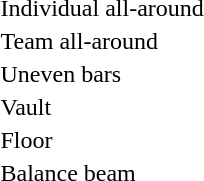<table>
<tr>
<td>Individual all-around</td>
<td></td>
<td></td>
<td></td>
</tr>
<tr>
<td>Team all-around</td>
<td></td>
<td></td>
<td></td>
</tr>
<tr>
<td>Uneven bars</td>
<td></td>
<td></td>
<td></td>
</tr>
<tr>
<td>Vault</td>
<td></td>
<td></td>
<td></td>
</tr>
<tr>
<td>Floor</td>
<td></td>
<td></td>
<td></td>
</tr>
<tr>
<td>Balance beam</td>
<td></td>
<td></td>
<td></td>
</tr>
</table>
